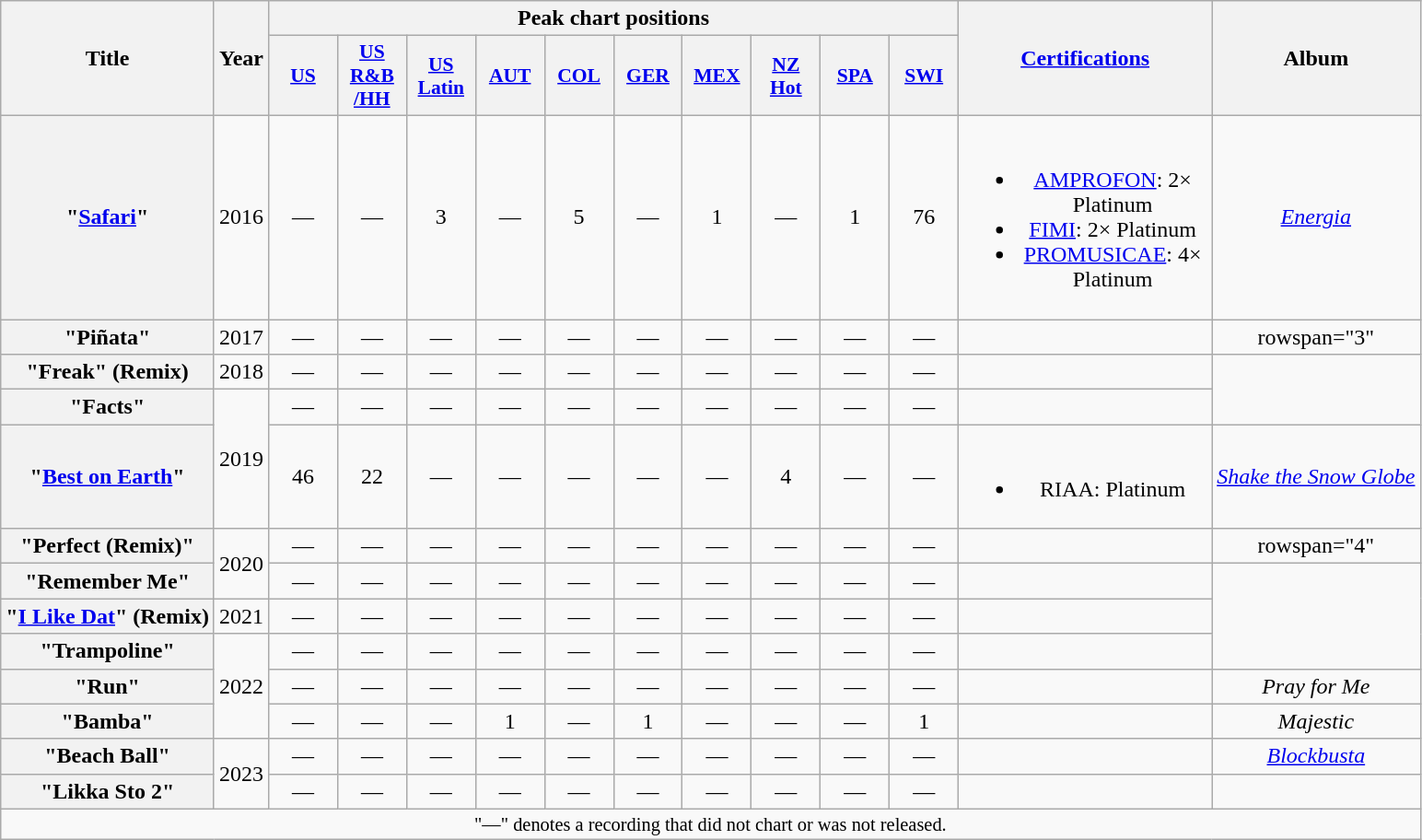<table class="wikitable plainrowheaders" style="text-align:center;">
<tr>
<th scope="col" rowspan="2">Title</th>
<th scope="col" rowspan="2">Year</th>
<th colspan="10" scope="col">Peak chart positions</th>
<th scope="col" rowspan="2" style="width:11em;"><a href='#'>Certifications</a></th>
<th scope="col" rowspan="2">Album</th>
</tr>
<tr>
<th scope="col" style="width:3em;font-size:90%;"><a href='#'>US</a><br></th>
<th scope="col" style="width:3em;font-size:90%;"><a href='#'>US<br>R&B<br>/HH</a><br></th>
<th scope="col" style="width:3em;font-size:90%;"><a href='#'>US<br>Latin</a><br></th>
<th scope="col" style="width:3em;font-size:90%;"><a href='#'>AUT</a><br></th>
<th scope="col" style="width:3em;font-size:90%;"><a href='#'>COL</a><br></th>
<th scope="col" style="width:3em;font-size:90%;"><a href='#'>GER</a><br></th>
<th scope="col" style="width:3em;font-size:90%;"><a href='#'>MEX</a><br></th>
<th scope="col" style="width:3em;font-size:90%;"><a href='#'>NZ<br>Hot</a><br></th>
<th scope="col" style="width:3em;font-size:90%;"><a href='#'>SPA</a><br></th>
<th scope="col" style="width:3em;font-size:90%;"><a href='#'>SWI</a><br></th>
</tr>
<tr>
<th scope="row">"<a href='#'>Safari</a>"<br></th>
<td>2016</td>
<td>—</td>
<td>—</td>
<td>3</td>
<td>—</td>
<td>5</td>
<td>—</td>
<td>1</td>
<td>—</td>
<td>1</td>
<td>76</td>
<td><br><ul><li><a href='#'>AMPROFON</a>: 2× Platinum</li><li><a href='#'>FIMI</a>: 2× Platinum</li><li><a href='#'>PROMUSICAE</a>: 4× Platinum</li></ul></td>
<td><em><a href='#'>Energia</a></em></td>
</tr>
<tr>
<th scope="row">"Piñata" <br></th>
<td>2017</td>
<td>—</td>
<td>—</td>
<td>—</td>
<td>—</td>
<td>—</td>
<td>—</td>
<td>—</td>
<td>—</td>
<td>—</td>
<td>—</td>
<td></td>
<td>rowspan="3" </td>
</tr>
<tr>
<th scope="row">"Freak" (Remix) <br></th>
<td>2018</td>
<td>—</td>
<td>—</td>
<td>—</td>
<td>—</td>
<td>—</td>
<td>—</td>
<td>—</td>
<td>—</td>
<td>—</td>
<td>—</td>
<td></td>
</tr>
<tr>
<th scope="row">"Facts" <br></th>
<td rowspan="2">2019</td>
<td>—</td>
<td>—</td>
<td>—</td>
<td>—</td>
<td>—</td>
<td>—</td>
<td>—</td>
<td>—</td>
<td>—</td>
<td>—</td>
<td></td>
</tr>
<tr>
<th scope="row">"<a href='#'>Best on Earth</a>"<br></th>
<td>46</td>
<td>22</td>
<td>—</td>
<td>—</td>
<td>—</td>
<td>—</td>
<td>—</td>
<td>4</td>
<td>—</td>
<td>—</td>
<td><br><ul><li>RIAA: Platinum</li></ul></td>
<td><em><a href='#'>Shake the Snow Globe</a></em></td>
</tr>
<tr>
<th scope="row">"Perfect (Remix)"<br></th>
<td rowspan="2">2020</td>
<td>—</td>
<td>—</td>
<td>—</td>
<td>—</td>
<td>—</td>
<td>—</td>
<td>—</td>
<td>—</td>
<td>—</td>
<td>—</td>
<td></td>
<td>rowspan="4" </td>
</tr>
<tr>
<th scope="row">"Remember Me" <br></th>
<td>—</td>
<td>—</td>
<td>—</td>
<td>—</td>
<td>—</td>
<td>—</td>
<td>—</td>
<td>—</td>
<td>—</td>
<td>—</td>
<td></td>
</tr>
<tr>
<th scope="row">"<a href='#'>I Like Dat</a>" (Remix) <br></th>
<td>2021</td>
<td>—</td>
<td>—</td>
<td>—</td>
<td>—</td>
<td>—</td>
<td>—</td>
<td>—</td>
<td>—</td>
<td>—</td>
<td>—</td>
<td></td>
</tr>
<tr>
<th scope="row">"Trampoline"<br></th>
<td rowspan="3">2022</td>
<td>―</td>
<td>―</td>
<td>―</td>
<td>―</td>
<td>―</td>
<td>―</td>
<td>―</td>
<td>―</td>
<td>—</td>
<td>—</td>
<td></td>
</tr>
<tr>
<th scope="row">"Run"<br></th>
<td>―</td>
<td>―</td>
<td>―</td>
<td>―</td>
<td>―</td>
<td>―</td>
<td>―</td>
<td>―</td>
<td>—</td>
<td>—</td>
<td></td>
<td><em>Pray for Me</em></td>
</tr>
<tr>
<th scope="row">"Bamba"<br></th>
<td>―</td>
<td>―</td>
<td>―</td>
<td>1</td>
<td>―</td>
<td>1</td>
<td>―</td>
<td>—</td>
<td>—</td>
<td>1</td>
<td></td>
<td><em>Majestic</em></td>
</tr>
<tr>
<th scope="row">"Beach Ball"<br></th>
<td rowspan="2">2023</td>
<td>—</td>
<td>—</td>
<td>—</td>
<td>—</td>
<td>—</td>
<td>—</td>
<td>—</td>
<td>—</td>
<td>—</td>
<td>—</td>
<td></td>
<td><em><a href='#'>Blockbusta</a></em></td>
</tr>
<tr>
<th scope="row">"Likka Sto 2"<br></th>
<td>—</td>
<td>—</td>
<td>—</td>
<td>—</td>
<td>—</td>
<td>—</td>
<td>—</td>
<td>—</td>
<td>—</td>
<td>—</td>
<td></td>
<td></td>
</tr>
<tr>
<td colspan="14" style="font-size:85%">"—" denotes a recording that did not chart or was not released.</td>
</tr>
</table>
